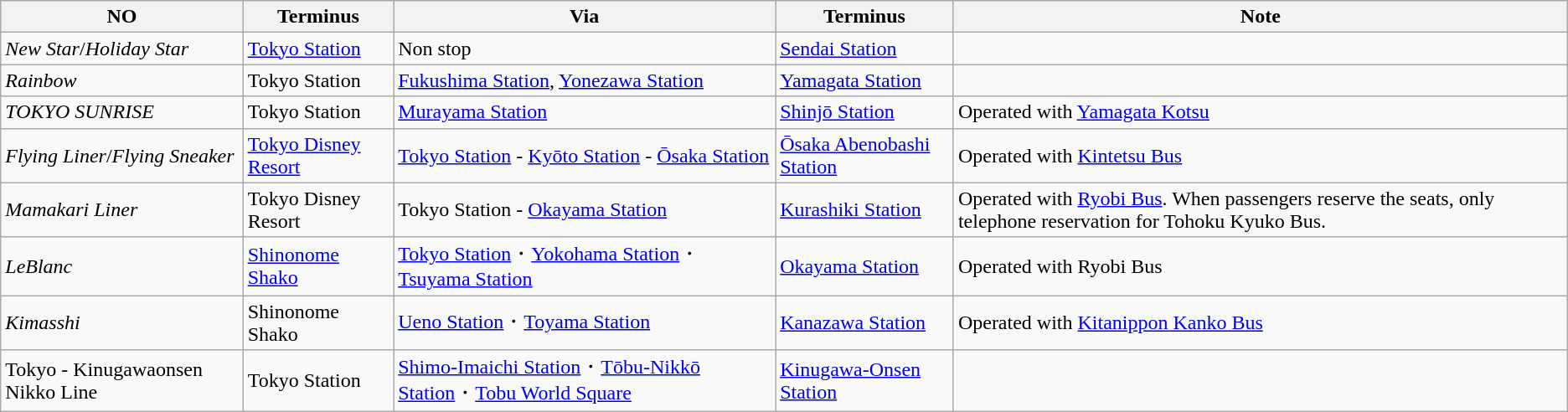<table class="wikitable">
<tr>
<th>NO</th>
<th>Terminus</th>
<th>Via</th>
<th>Terminus</th>
<th>Note</th>
</tr>
<tr>
<td><em>New Star</em>/<em>Holiday Star</em></td>
<td><a href='#'>Tokyo Station</a></td>
<td>Non stop</td>
<td><a href='#'>Sendai Station</a></td>
<td></td>
</tr>
<tr>
<td><em>Rainbow</em></td>
<td>Tokyo Station</td>
<td><a href='#'>Fukushima Station</a>, <a href='#'>Yonezawa Station</a></td>
<td><a href='#'>Yamagata Station</a></td>
<td></td>
</tr>
<tr>
<td><em>TOKYO SUNRISE</em></td>
<td>Tokyo Station</td>
<td><a href='#'>Murayama Station</a></td>
<td><a href='#'>Shinjō Station</a></td>
<td>Operated with <a href='#'>Yamagata Kotsu</a></td>
</tr>
<tr>
<td><em>Flying Liner</em>/<em>Flying Sneaker</em></td>
<td><a href='#'>Tokyo Disney Resort</a></td>
<td><a href='#'>Tokyo Station</a> - <a href='#'>Kyōto Station</a> - <a href='#'>Ōsaka Station</a></td>
<td><a href='#'>Ōsaka Abenobashi Station</a></td>
<td>Operated with <a href='#'>Kintetsu Bus</a></td>
</tr>
<tr>
<td><em>Mamakari Liner</em></td>
<td>Tokyo Disney Resort</td>
<td>Tokyo Station - <a href='#'>Okayama Station</a></td>
<td><a href='#'>Kurashiki Station</a></td>
<td>Operated with <a href='#'>Ryobi Bus</a>. When passengers reserve the seats, only telephone reservation for Tohoku Kyuko Bus.</td>
</tr>
<tr>
<td><em>LeBlanc</em></td>
<td><a href='#'>Shinonome Shako</a></td>
<td><a href='#'>Tokyo Station</a>・<a href='#'>Yokohama Station</a>・<a href='#'>Tsuyama Station</a></td>
<td><a href='#'>Okayama Station</a></td>
<td>Operated with Ryobi Bus</td>
</tr>
<tr>
<td><em>Kimasshi</em></td>
<td>Shinonome Shako</td>
<td><a href='#'>Ueno Station</a>・<a href='#'>Toyama Station</a></td>
<td><a href='#'>Kanazawa Station</a></td>
<td>Operated with <a href='#'>Kitanippon Kanko Bus</a></td>
</tr>
<tr>
<td>Tokyo - Kinugawaonsen Nikko Line</td>
<td>Tokyo Station</td>
<td><a href='#'>Shimo-Imaichi Station</a>・<a href='#'>Tōbu-Nikkō Station</a>・<a href='#'>Tobu World Square</a></td>
<td><a href='#'>Kinugawa-Onsen Station</a></td>
<td></td>
</tr>
</table>
